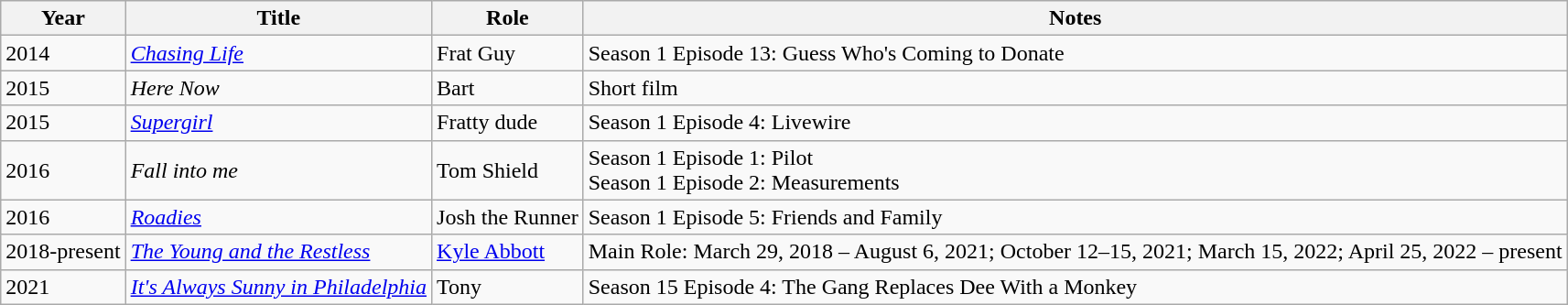<table class="wikitable sortable">
<tr>
<th>Year</th>
<th>Title</th>
<th>Role</th>
<th class="unsortable">Notes</th>
</tr>
<tr>
<td>2014</td>
<td><em><a href='#'>Chasing Life</a></em></td>
<td>Frat Guy</td>
<td>Season 1 Episode 13: Guess Who's Coming to Donate</td>
</tr>
<tr>
<td>2015</td>
<td><em>Here Now</em></td>
<td>Bart</td>
<td>Short film</td>
</tr>
<tr>
<td>2015</td>
<td><em><a href='#'>Supergirl</a></em></td>
<td>Fratty dude</td>
<td>Season 1 Episode 4: Livewire</td>
</tr>
<tr>
<td>2016</td>
<td><em>Fall into me</em></td>
<td>Tom Shield</td>
<td>Season 1 Episode 1: Pilot<br>Season 1 Episode 2: Measurements</td>
</tr>
<tr>
<td>2016</td>
<td><em><a href='#'>Roadies</a></em></td>
<td>Josh the Runner</td>
<td>Season 1 Episode 5: Friends and Family</td>
</tr>
<tr>
<td>2018-present</td>
<td><em><a href='#'>The Young and the Restless</a></em></td>
<td><a href='#'>Kyle Abbott</a></td>
<td>Main Role: March 29, 2018 – August 6, 2021; October 12–15, 2021; March 15, 2022; April 25, 2022 – present</td>
</tr>
<tr>
<td>2021</td>
<td><em><a href='#'>It's Always Sunny in Philadelphia</a></em></td>
<td>Tony</td>
<td>Season 15 Episode 4: The Gang Replaces Dee With a Monkey</td>
</tr>
</table>
